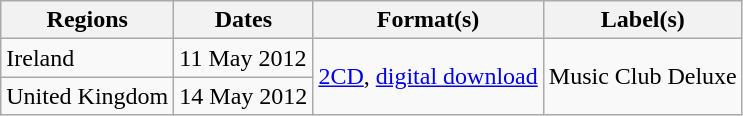<table class="wikitable plainrowheaders">
<tr>
<th scope="col">Regions</th>
<th scope="col">Dates</th>
<th scope="col">Format(s)</th>
<th scope="col">Label(s)</th>
</tr>
<tr>
<td>Ireland</td>
<td>11 May 2012</td>
<td rowspan="2"><a href='#'>2CD</a>, <a href='#'>digital download</a></td>
<td rowspan="2">Music Club Deluxe</td>
</tr>
<tr>
<td>United Kingdom</td>
<td>14 May 2012</td>
</tr>
</table>
